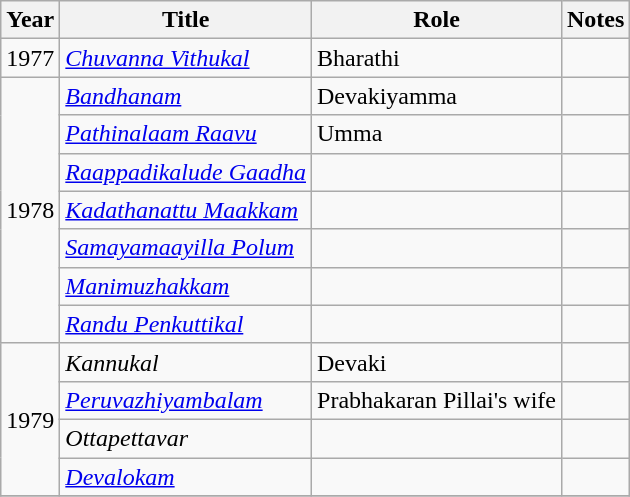<table class="wikitable sortable">
<tr>
<th>Year</th>
<th>Title</th>
<th>Role</th>
<th class="unsortable">Notes</th>
</tr>
<tr>
<td>1977</td>
<td><em><a href='#'>Chuvanna Vithukal</a></em></td>
<td>Bharathi</td>
<td></td>
</tr>
<tr>
<td rowspan=7>1978</td>
<td><em><a href='#'>Bandhanam</a></em></td>
<td>Devakiyamma</td>
<td></td>
</tr>
<tr>
<td><em><a href='#'>Pathinalaam Raavu</a></em></td>
<td>Umma</td>
<td></td>
</tr>
<tr>
<td><em><a href='#'>Raappadikalude Gaadha</a></em></td>
<td></td>
<td></td>
</tr>
<tr>
<td><em><a href='#'>Kadathanattu Maakkam</a></em></td>
<td></td>
<td></td>
</tr>
<tr>
<td><em><a href='#'>Samayamaayilla Polum</a></em></td>
<td></td>
<td></td>
</tr>
<tr>
<td><em><a href='#'>Manimuzhakkam</a></em></td>
<td></td>
<td></td>
</tr>
<tr>
<td><em><a href='#'>Randu Penkuttikal</a></em></td>
<td></td>
<td></td>
</tr>
<tr>
<td rowspan=4>1979</td>
<td><em>Kannukal</em></td>
<td>Devaki</td>
<td></td>
</tr>
<tr>
<td><em><a href='#'>Peruvazhiyambalam</a></em></td>
<td>Prabhakaran Pillai's wife</td>
<td></td>
</tr>
<tr>
<td><em>Ottapettavar</em></td>
<td></td>
<td></td>
</tr>
<tr>
<td><em><a href='#'>Devalokam</a></em></td>
<td></td>
<td></td>
</tr>
<tr>
</tr>
</table>
